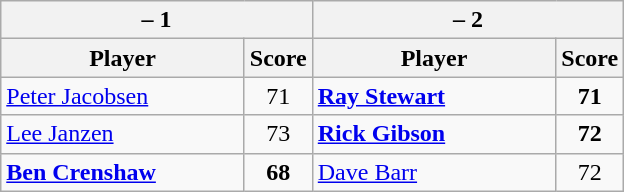<table class=wikitable>
<tr>
<th colspan=2> – 1</th>
<th colspan=2> – 2</th>
</tr>
<tr>
<th width=155>Player</th>
<th>Score</th>
<th width=155>Player</th>
<th>Score</th>
</tr>
<tr>
<td><a href='#'>Peter Jacobsen</a></td>
<td align=center>71</td>
<td><strong><a href='#'>Ray Stewart</a></strong></td>
<td align=center><strong>71</strong></td>
</tr>
<tr>
<td><a href='#'>Lee Janzen</a></td>
<td align=center>73</td>
<td><strong><a href='#'>Rick Gibson</a></strong></td>
<td align=center><strong>72</strong></td>
</tr>
<tr>
<td><strong><a href='#'>Ben Crenshaw</a></strong></td>
<td align=center><strong>68</strong></td>
<td><a href='#'>Dave Barr</a></td>
<td align=center>72</td>
</tr>
</table>
